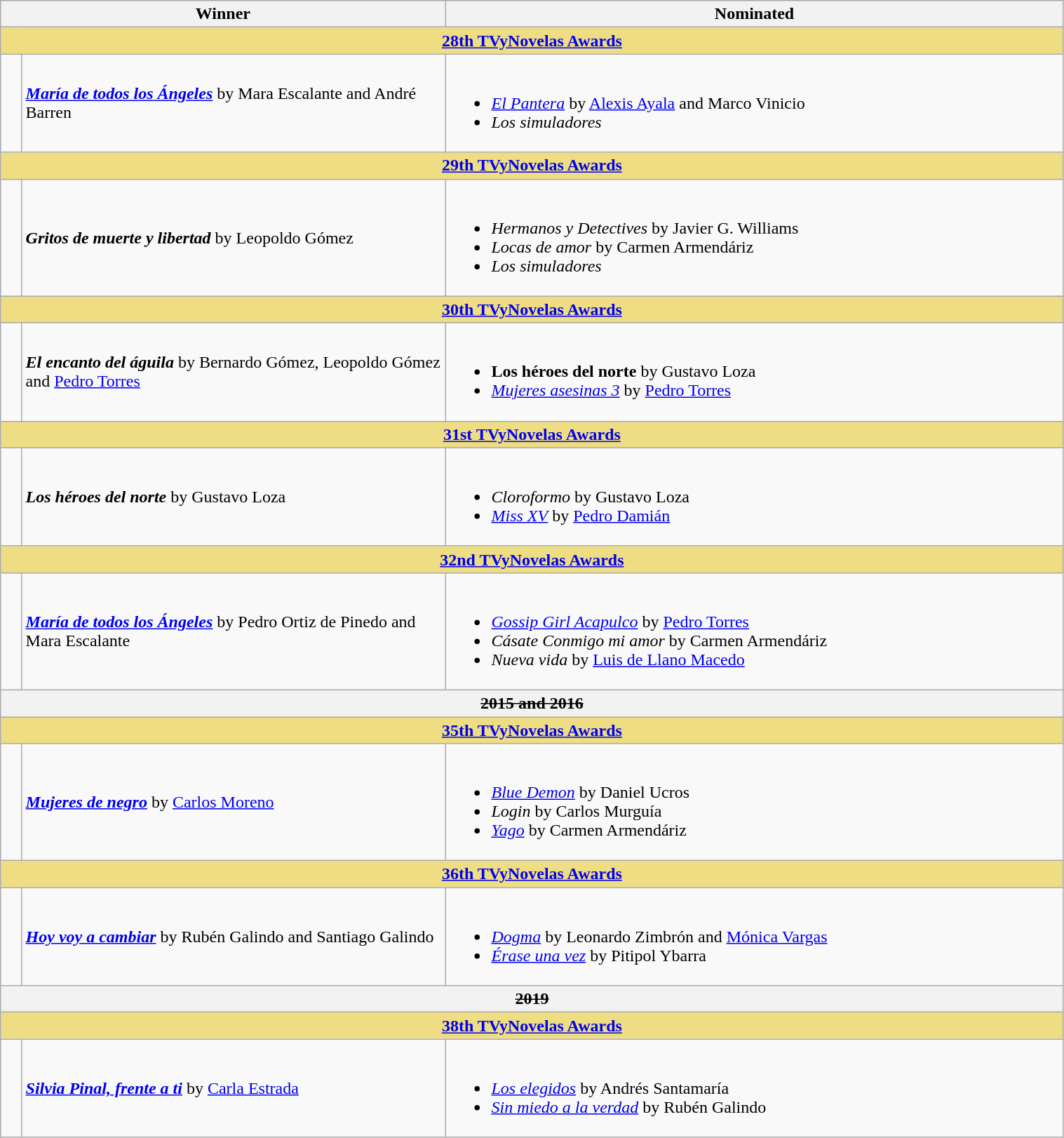<table class="wikitable" width=80%>
<tr align=center>
<th width="150px;" colspan=2; align="center">Winner</th>
<th width="580px;" align="center">Nominated</th>
</tr>
<tr>
<th colspan=9 style="background:#EEDD82;"  align="center"><strong><a href='#'>28th TVyNovelas Awards</a></strong></th>
</tr>
<tr>
<td width=2%></td>
<td><strong><em><a href='#'>María de todos los Ángeles</a></em></strong> by Mara Escalante and André Barren</td>
<td><br><ul><li><em><a href='#'>El Pantera</a></em> by <a href='#'>Alexis Ayala</a> and Marco Vinicio</li><li><em>Los simuladores</em></li></ul></td>
</tr>
<tr>
<th colspan=9 style="background:#EEDD82;"  align="center"><strong><a href='#'>29th TVyNovelas Awards</a></strong></th>
</tr>
<tr>
<td width=2%></td>
<td><strong><em>Gritos de muerte y libertad</em></strong> by Leopoldo Gómez</td>
<td><br><ul><li><em>Hermanos y Detectives</em> by Javier G. Williams</li><li><em>Locas de amor</em> by Carmen Armendáriz</li><li><em>Los simuladores</em></li></ul></td>
</tr>
<tr>
<th colspan=9 style="background:#EEDD82;"  align="center"><strong><a href='#'>30th TVyNovelas Awards</a></strong></th>
</tr>
<tr>
<td width=2%></td>
<td><strong><em>El encanto del águila</em></strong> by Bernardo Gómez, Leopoldo Gómez and <a href='#'>Pedro Torres</a></td>
<td><br><ul><li><strong>Los héroes del norte</strong> by Gustavo Loza</li><li><em><a href='#'>Mujeres asesinas 3</a></em> by <a href='#'>Pedro Torres</a></li></ul></td>
</tr>
<tr>
<th colspan=9 style="background:#EEDD82;"  align="center"><strong><a href='#'>31st TVyNovelas Awards</a></strong></th>
</tr>
<tr>
<td width=2%></td>
<td><strong><em>Los héroes del norte</em></strong> by Gustavo Loza</td>
<td><br><ul><li><em>Cloroformo</em> by Gustavo Loza</li><li><em><a href='#'>Miss XV</a></em> by <a href='#'>Pedro Damián</a></li></ul></td>
</tr>
<tr>
<th colspan=9 style="background:#EEDD82;"  align="center"><strong><a href='#'>32nd TVyNovelas Awards</a></strong></th>
</tr>
<tr>
<td width=2%></td>
<td><strong><em><a href='#'>María de todos los Ángeles</a></em></strong> by Pedro Ortiz de Pinedo and Mara Escalante</td>
<td><br><ul><li><em><a href='#'>Gossip Girl Acapulco</a></em> by <a href='#'>Pedro Torres</a></li><li><em>Cásate Conmigo mi amor</em> by Carmen Armendáriz</li><li><em>Nueva vida</em> by <a href='#'>Luis de Llano Macedo</a></li></ul></td>
</tr>
<tr>
<th colspan=9  align="center"><s>2015 and 2016</s></th>
</tr>
<tr>
<th colspan=9 style="background:#EEDD82;"  align="center"><strong><a href='#'>35th TVyNovelas Awards</a></strong></th>
</tr>
<tr>
<td width=2%></td>
<td><strong><em><a href='#'>Mujeres de negro</a></em></strong> by <a href='#'>Carlos Moreno</a></td>
<td><br><ul><li><em><a href='#'>Blue Demon</a></em> by Daniel Ucros</li><li><em>Login</em> by Carlos Murguía</li><li><em><a href='#'>Yago</a></em> by Carmen Armendáriz</li></ul></td>
</tr>
<tr>
<th colspan=9 style="background:#EEDD82;"  align="center"><strong><a href='#'>36th TVyNovelas Awards</a></strong></th>
</tr>
<tr>
<td width=2%></td>
<td><strong><em><a href='#'>Hoy voy a cambiar</a></em></strong> by Rubén Galindo and Santiago Galindo</td>
<td><br><ul><li><em><a href='#'>Dogma</a></em> by Leonardo Zimbrón and <a href='#'>Mónica Vargas</a></li><li><em><a href='#'>Érase una vez</a></em> by Pitipol Ybarra</li></ul></td>
</tr>
<tr>
<th colspan=9  align="center"><s>2019</s></th>
</tr>
<tr>
<th colspan=9 style="background:#EEDD82;"  align="center"><strong><a href='#'>38th TVyNovelas Awards</a></strong></th>
</tr>
<tr>
<td width=2%></td>
<td><strong><em><a href='#'>Silvia Pinal, frente a ti</a></em></strong> by <a href='#'>Carla Estrada</a></td>
<td><br><ul><li><em><a href='#'>Los elegidos</a></em> by Andrés Santamaría</li><li><em><a href='#'>Sin miedo a la verdad</a></em> by Rubén Galindo</li></ul></td>
</tr>
</table>
